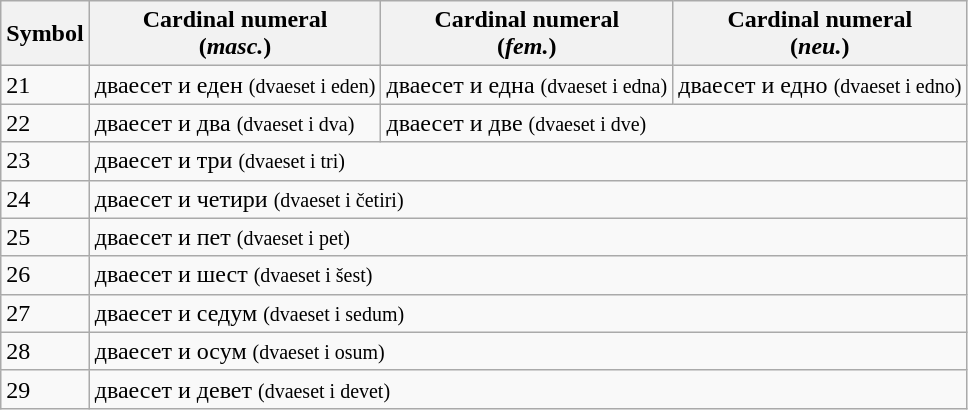<table class="wikitable" align="center">
<tr>
<th>Symbol</th>
<th>Cardinal numeral <br> (<em>masc.</em>)</th>
<th>Cardinal numeral <br> (<em>fem.</em>)</th>
<th>Cardinal numeral <br> (<em>neu.</em>)</th>
</tr>
<tr>
<td>21</td>
<td>дваесет и еден <small>(dvaeset i eden)</small></td>
<td>дваесет и една <small>(dvaeset i edna)</small></td>
<td>дваесет и едно <small>(dvaeset i edno)</small></td>
</tr>
<tr>
<td>22</td>
<td>дваесет и два <small>(dvaeset i dva)</small></td>
<td colspan="2">дваесет и две <small>(dvaeset i dve)</small></td>
</tr>
<tr>
<td>23</td>
<td colspan="3">дваесет и три  <small>(dvaeset i tri)</small></td>
</tr>
<tr>
<td>24</td>
<td colspan="3">дваесет и четири <small>(dvaeset i četiri)</small></td>
</tr>
<tr>
<td>25</td>
<td colspan="3">дваесет и пет <small>(dvaeset i pet)</small></td>
</tr>
<tr>
<td>26</td>
<td colspan="3">дваесет и шест <small>(dvaeset i šest)</small></td>
</tr>
<tr>
<td>27</td>
<td colspan="3">дваесет и седум <small>(dvaeset i sedum)</small></td>
</tr>
<tr>
<td>28</td>
<td colspan="3">дваесет и осум <small>(dvaeset i osum)</small></td>
</tr>
<tr>
<td>29</td>
<td colspan="3">дваесет и девет <small>(dvaeset i devet)</small></td>
</tr>
</table>
